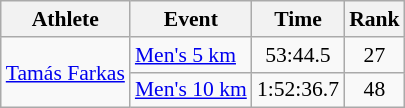<table class="wikitable" style="font-size:90%;">
<tr>
<th>Athlete</th>
<th>Event</th>
<th>Time</th>
<th>Rank</th>
</tr>
<tr align=center>
<td align=left rowspan=2><a href='#'>Tamás Farkas</a></td>
<td align=left><a href='#'>Men's 5 km</a></td>
<td>53:44.5</td>
<td>27</td>
</tr>
<tr align=center>
<td align=left><a href='#'>Men's 10 km</a></td>
<td>1:52:36.7</td>
<td>48</td>
</tr>
</table>
